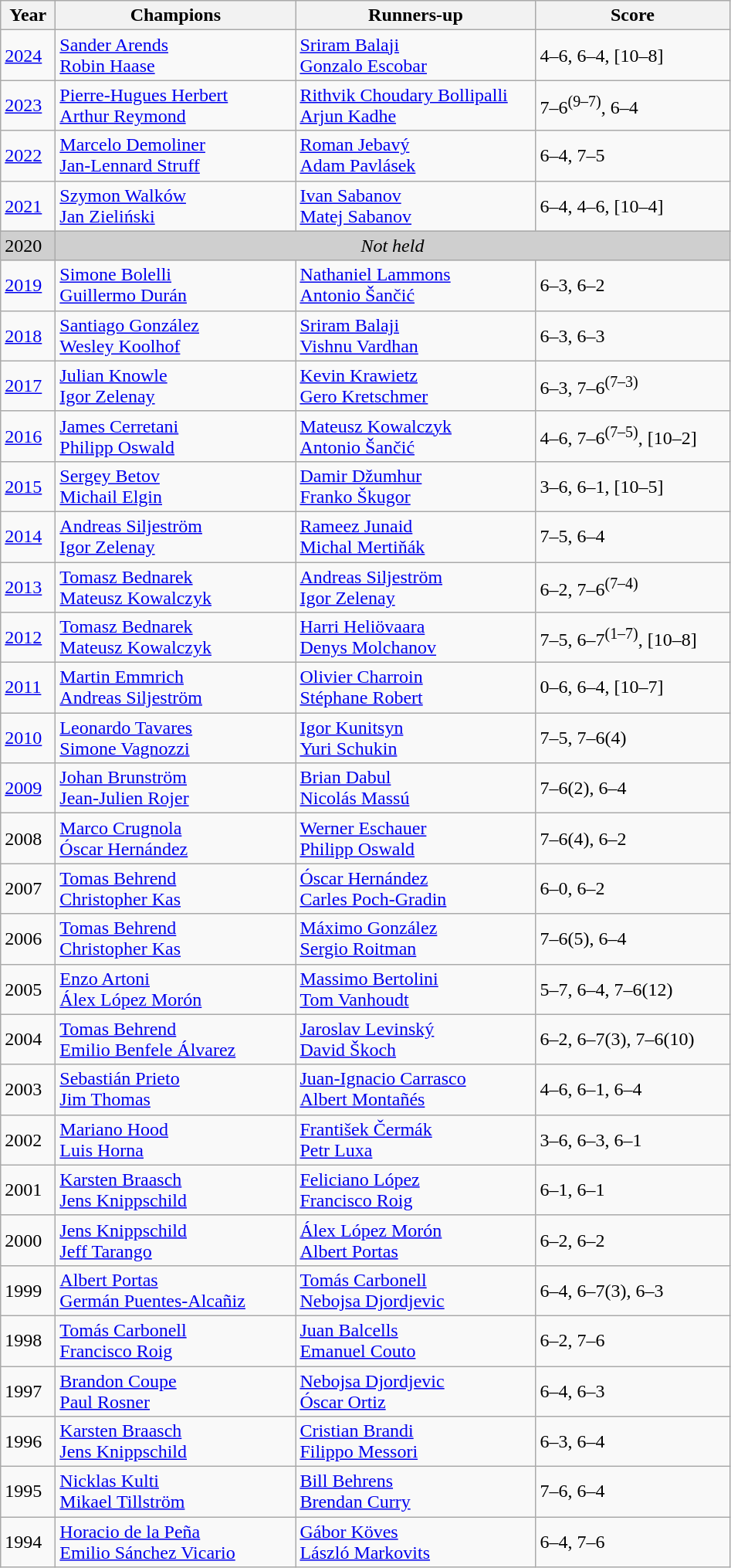<table class="wikitable">
<tr>
<th style="width:40px">Year</th>
<th style="width:200px">Champions</th>
<th style="width:200px">Runners-up</th>
<th style="width:160px" class="unsortable">Score</th>
</tr>
<tr>
<td><a href='#'>2024</a></td>
<td> <a href='#'>Sander Arends</a> <br>  <a href='#'>Robin Haase</a></td>
<td> <a href='#'>Sriram Balaji</a> <br>  <a href='#'>Gonzalo Escobar</a></td>
<td>4–6, 6–4, [10–8]</td>
</tr>
<tr>
<td><a href='#'>2023</a></td>
<td> <a href='#'>Pierre-Hugues Herbert</a> <br>  <a href='#'>Arthur Reymond</a></td>
<td> <a href='#'>Rithvik Choudary Bollipalli</a> <br>  <a href='#'>Arjun Kadhe</a></td>
<td>7–6<sup>(9–7)</sup>, 6–4</td>
</tr>
<tr>
<td><a href='#'>2022</a></td>
<td> <a href='#'>Marcelo Demoliner</a> <br>  <a href='#'>Jan-Lennard Struff</a></td>
<td> <a href='#'>Roman Jebavý</a> <br>  <a href='#'>Adam Pavlásek</a></td>
<td>6–4, 7–5</td>
</tr>
<tr>
<td><a href='#'>2021</a></td>
<td> <a href='#'>Szymon Walków</a> <br>  <a href='#'>Jan Zieliński</a></td>
<td> <a href='#'>Ivan Sabanov</a> <br>  <a href='#'>Matej Sabanov</a></td>
<td>6–4, 4–6, [10–4]</td>
</tr>
<tr>
<td style="background:#cfcfcf">2020</td>
<td colspan=3 align=center style="background:#cfcfcf"><em>Not held</em></td>
</tr>
<tr>
<td><a href='#'>2019</a></td>
<td> <a href='#'>Simone Bolelli</a> <br>  <a href='#'>Guillermo Durán</a></td>
<td> <a href='#'>Nathaniel Lammons</a> <br>  <a href='#'>Antonio Šančić</a></td>
<td>6–3, 6–2</td>
</tr>
<tr>
<td><a href='#'>2018</a></td>
<td> <a href='#'>Santiago González</a> <br>  <a href='#'>Wesley Koolhof</a></td>
<td> <a href='#'>Sriram Balaji</a> <br>  <a href='#'>Vishnu Vardhan</a></td>
<td>6–3, 6–3</td>
</tr>
<tr>
<td><a href='#'>2017</a></td>
<td> <a href='#'>Julian Knowle</a> <br>  <a href='#'>Igor Zelenay</a></td>
<td> <a href='#'>Kevin Krawietz</a> <br>  <a href='#'>Gero Kretschmer</a></td>
<td>6–3, 7–6<sup>(7–3)</sup></td>
</tr>
<tr>
<td><a href='#'>2016</a></td>
<td> <a href='#'>James Cerretani</a> <br>  <a href='#'>Philipp Oswald</a></td>
<td> <a href='#'>Mateusz Kowalczyk</a> <br>  <a href='#'>Antonio Šančić</a></td>
<td>4–6, 7–6<sup>(7–5)</sup>, [10–2]</td>
</tr>
<tr>
<td><a href='#'>2015</a></td>
<td> <a href='#'>Sergey Betov</a> <br>  <a href='#'>Michail Elgin</a></td>
<td> <a href='#'>Damir Džumhur</a> <br>  <a href='#'>Franko Škugor</a></td>
<td>3–6, 6–1, [10–5]</td>
</tr>
<tr>
<td><a href='#'>2014</a></td>
<td> <a href='#'>Andreas Siljeström</a> <br>  <a href='#'>Igor Zelenay</a></td>
<td> <a href='#'>Rameez Junaid</a> <br>  <a href='#'>Michal Mertiňák</a></td>
<td>7–5, 6–4</td>
</tr>
<tr>
<td><a href='#'>2013</a></td>
<td> <a href='#'>Tomasz Bednarek</a> <br>  <a href='#'>Mateusz Kowalczyk</a></td>
<td> <a href='#'>Andreas Siljeström</a> <br>  <a href='#'>Igor Zelenay</a></td>
<td>6–2, 7–6<sup>(7–4)</sup></td>
</tr>
<tr>
<td><a href='#'>2012</a></td>
<td> <a href='#'>Tomasz Bednarek</a> <br>  <a href='#'>Mateusz Kowalczyk</a></td>
<td> <a href='#'>Harri Heliövaara</a> <br>  <a href='#'>Denys Molchanov</a></td>
<td>7–5, 6–7<sup>(1–7)</sup>, [10–8]</td>
</tr>
<tr>
<td><a href='#'>2011</a></td>
<td> <a href='#'>Martin Emmrich</a> <br>  <a href='#'>Andreas Siljeström</a></td>
<td> <a href='#'>Olivier Charroin</a> <br>  <a href='#'>Stéphane Robert</a></td>
<td>0–6, 6–4, [10–7]</td>
</tr>
<tr>
<td><a href='#'>2010</a></td>
<td> <a href='#'>Leonardo Tavares</a> <br>  <a href='#'>Simone Vagnozzi</a></td>
<td> <a href='#'>Igor Kunitsyn</a> <br>  <a href='#'>Yuri Schukin</a></td>
<td>7–5, 7–6(4)</td>
</tr>
<tr>
<td><a href='#'>2009</a></td>
<td> <a href='#'>Johan Brunström</a> <br>  <a href='#'>Jean-Julien Rojer</a></td>
<td> <a href='#'>Brian Dabul</a> <br> <a href='#'>Nicolás Massú</a></td>
<td>7–6(2), 6–4</td>
</tr>
<tr>
<td>2008</td>
<td> <a href='#'>Marco Crugnola</a> <br>  <a href='#'>Óscar Hernández</a></td>
<td> <a href='#'>Werner Eschauer</a> <br>  <a href='#'>Philipp Oswald</a></td>
<td>7–6(4), 6–2</td>
</tr>
<tr>
<td>2007</td>
<td> <a href='#'>Tomas Behrend</a> <br>  <a href='#'>Christopher Kas</a></td>
<td> <a href='#'>Óscar Hernández</a> <br>  <a href='#'>Carles Poch-Gradin</a></td>
<td>6–0, 6–2</td>
</tr>
<tr>
<td>2006</td>
<td> <a href='#'>Tomas Behrend</a> <br>  <a href='#'>Christopher Kas</a></td>
<td> <a href='#'>Máximo González</a> <br>  <a href='#'>Sergio Roitman</a></td>
<td>7–6(5), 6–4</td>
</tr>
<tr>
<td>2005</td>
<td> <a href='#'>Enzo Artoni</a> <br>  <a href='#'>Álex López Morón</a></td>
<td> <a href='#'>Massimo Bertolini</a> <br>  <a href='#'>Tom Vanhoudt</a></td>
<td>5–7, 6–4, 7–6(12)</td>
</tr>
<tr>
<td>2004</td>
<td> <a href='#'>Tomas Behrend</a> <br>  <a href='#'>Emilio Benfele Álvarez</a></td>
<td> <a href='#'>Jaroslav Levinský</a> <br>  <a href='#'>David Škoch</a></td>
<td>6–2, 6–7(3), 7–6(10)</td>
</tr>
<tr>
<td>2003</td>
<td> <a href='#'>Sebastián Prieto</a> <br>  <a href='#'>Jim Thomas</a></td>
<td> <a href='#'>Juan-Ignacio Carrasco</a> <br>  <a href='#'>Albert Montañés</a></td>
<td>4–6, 6–1, 6–4</td>
</tr>
<tr>
<td>2002</td>
<td> <a href='#'>Mariano Hood</a> <br>  <a href='#'>Luis Horna</a></td>
<td> <a href='#'>František Čermák</a> <br>  <a href='#'>Petr Luxa</a></td>
<td>3–6, 6–3, 6–1</td>
</tr>
<tr>
<td>2001</td>
<td> <a href='#'>Karsten Braasch</a> <br>  <a href='#'>Jens Knippschild</a></td>
<td> <a href='#'>Feliciano López</a> <br>  <a href='#'>Francisco Roig</a></td>
<td>6–1, 6–1</td>
</tr>
<tr>
<td>2000</td>
<td> <a href='#'>Jens Knippschild</a> <br>  <a href='#'>Jeff Tarango</a></td>
<td> <a href='#'>Álex López Morón</a> <br>  <a href='#'>Albert Portas</a></td>
<td>6–2, 6–2</td>
</tr>
<tr>
<td>1999</td>
<td> <a href='#'>Albert Portas</a> <br>  <a href='#'>Germán Puentes-Alcañiz</a></td>
<td> <a href='#'>Tomás Carbonell</a> <br>  <a href='#'>Nebojsa Djordjevic</a></td>
<td>6–4, 6–7(3), 6–3</td>
</tr>
<tr>
<td>1998</td>
<td> <a href='#'>Tomás Carbonell</a> <br>  <a href='#'>Francisco Roig</a></td>
<td> <a href='#'>Juan Balcells</a> <br>  <a href='#'>Emanuel Couto</a></td>
<td>6–2, 7–6</td>
</tr>
<tr>
<td>1997</td>
<td> <a href='#'>Brandon Coupe</a> <br>  <a href='#'>Paul Rosner</a></td>
<td> <a href='#'>Nebojsa Djordjevic</a> <br>  <a href='#'>Óscar Ortiz</a></td>
<td>6–4, 6–3</td>
</tr>
<tr>
<td>1996</td>
<td> <a href='#'>Karsten Braasch</a> <br>  <a href='#'>Jens Knippschild</a></td>
<td> <a href='#'>Cristian Brandi</a> <br>  <a href='#'>Filippo Messori</a></td>
<td>6–3, 6–4</td>
</tr>
<tr>
<td>1995</td>
<td> <a href='#'>Nicklas Kulti</a> <br>  <a href='#'>Mikael Tillström</a></td>
<td> <a href='#'>Bill Behrens</a> <br>  <a href='#'>Brendan Curry</a></td>
<td>7–6, 6–4</td>
</tr>
<tr>
<td>1994</td>
<td> <a href='#'>Horacio de la Peña</a> <br>  <a href='#'>Emilio Sánchez Vicario</a></td>
<td> <a href='#'>Gábor Köves</a> <br>  <a href='#'>László Markovits</a></td>
<td>6–4, 7–6</td>
</tr>
</table>
